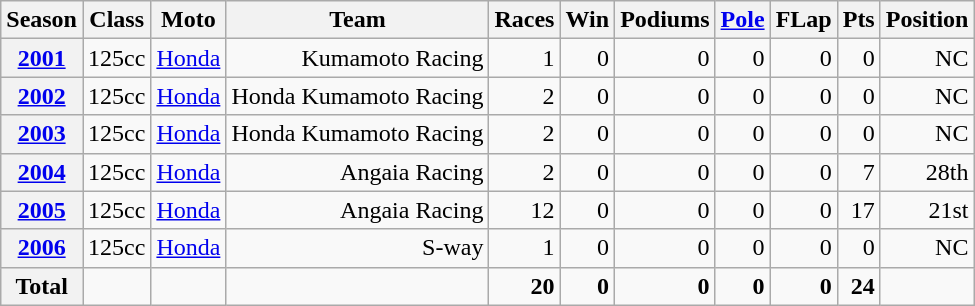<table class="wikitable" style=text-align:right>
<tr>
<th>Season</th>
<th>Class</th>
<th>Moto</th>
<th>Team</th>
<th>Races</th>
<th>Win</th>
<th>Podiums</th>
<th><a href='#'>Pole</a></th>
<th>FLap</th>
<th>Pts</th>
<th>Position</th>
</tr>
<tr>
<th><a href='#'>2001</a></th>
<td>125cc</td>
<td><a href='#'>Honda</a></td>
<td>Kumamoto Racing</td>
<td>1</td>
<td>0</td>
<td>0</td>
<td>0</td>
<td>0</td>
<td>0</td>
<td>NC</td>
</tr>
<tr>
<th><a href='#'>2002</a></th>
<td>125cc</td>
<td><a href='#'>Honda</a></td>
<td>Honda Kumamoto Racing</td>
<td>2</td>
<td>0</td>
<td>0</td>
<td>0</td>
<td>0</td>
<td>0</td>
<td>NC</td>
</tr>
<tr>
<th><a href='#'>2003</a></th>
<td>125cc</td>
<td><a href='#'>Honda</a></td>
<td>Honda Kumamoto Racing</td>
<td>2</td>
<td>0</td>
<td>0</td>
<td>0</td>
<td>0</td>
<td>0</td>
<td>NC</td>
</tr>
<tr>
<th><a href='#'>2004</a></th>
<td>125cc</td>
<td><a href='#'>Honda</a></td>
<td>Angaia Racing</td>
<td>2</td>
<td>0</td>
<td>0</td>
<td>0</td>
<td>0</td>
<td>7</td>
<td>28th</td>
</tr>
<tr>
<th><a href='#'>2005</a></th>
<td>125cc</td>
<td><a href='#'>Honda</a></td>
<td>Angaia Racing</td>
<td>12</td>
<td>0</td>
<td>0</td>
<td>0</td>
<td>0</td>
<td>17</td>
<td>21st</td>
</tr>
<tr>
<th><a href='#'>2006</a></th>
<td>125cc</td>
<td><a href='#'>Honda</a></td>
<td>S-way</td>
<td>1</td>
<td>0</td>
<td>0</td>
<td>0</td>
<td>0</td>
<td>0</td>
<td>NC</td>
</tr>
<tr>
<th>Total</th>
<td></td>
<td></td>
<td></td>
<td><strong>20</strong></td>
<td><strong>0</strong></td>
<td><strong>0</strong></td>
<td><strong>0</strong></td>
<td><strong>0</strong></td>
<td><strong>24</strong></td>
<td></td>
</tr>
</table>
